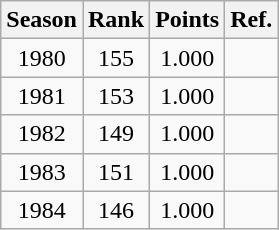<table class="wikitable plainrowheaders sortable" style="text-align:center">
<tr>
<th>Season</th>
<th>Rank</th>
<th>Points</th>
<th>Ref.</th>
</tr>
<tr>
<td>1980</td>
<td>155 </td>
<td>1.000</td>
<td></td>
</tr>
<tr>
<td>1981</td>
<td>153 </td>
<td>1.000</td>
<td></td>
</tr>
<tr>
<td>1982</td>
<td>149 </td>
<td>1.000</td>
<td></td>
</tr>
<tr>
<td>1983</td>
<td>151 </td>
<td>1.000</td>
<td></td>
</tr>
<tr>
<td>1984</td>
<td>146 </td>
<td>1.000</td>
<td></td>
</tr>
</table>
